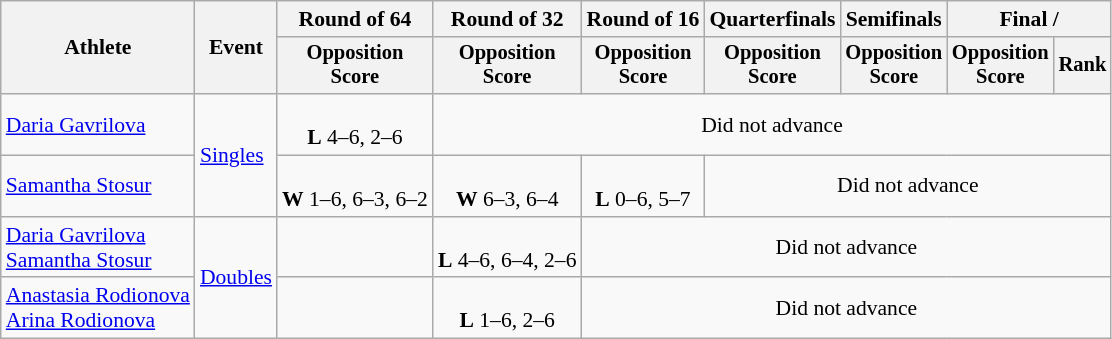<table class=wikitable style="font-size:90%">
<tr>
<th rowspan="2">Athlete</th>
<th rowspan="2">Event</th>
<th>Round of 64</th>
<th>Round of 32</th>
<th>Round of 16</th>
<th>Quarterfinals</th>
<th>Semifinals</th>
<th colspan=2>Final / </th>
</tr>
<tr style="font-size:95%">
<th>Opposition<br>Score</th>
<th>Opposition<br>Score</th>
<th>Opposition<br>Score</th>
<th>Opposition<br>Score</th>
<th>Opposition<br>Score</th>
<th>Opposition<br>Score</th>
<th>Rank</th>
</tr>
<tr align=center>
<td align=left><a href='#'>Daria Gavrilova</a></td>
<td align=left rowspan=2><a href='#'>Singles</a></td>
<td><br><strong>L</strong> 4–6, 2–6</td>
<td colspan=6>Did not advance</td>
</tr>
<tr align=center>
<td align=left><a href='#'>Samantha Stosur</a></td>
<td><br><strong>W</strong> 1–6, 6–3, 6–2</td>
<td><br><strong>W</strong> 6–3, 6–4</td>
<td><br><strong>L</strong> 0–6, 5–7</td>
<td colspan=4>Did not advance</td>
</tr>
<tr align=center>
<td align=left><a href='#'>Daria Gavrilova</a><br><a href='#'>Samantha Stosur</a></td>
<td align=left rowspan=2><a href='#'>Doubles</a></td>
<td></td>
<td><br><strong>L</strong> 4–6, 6–4, 2–6</td>
<td colspan=5>Did not advance</td>
</tr>
<tr align=center>
<td align=left><a href='#'>Anastasia Rodionova</a><br><a href='#'>Arina Rodionova</a></td>
<td></td>
<td><br><strong>L</strong> 1–6, 2–6</td>
<td colspan=5>Did not advance</td>
</tr>
</table>
